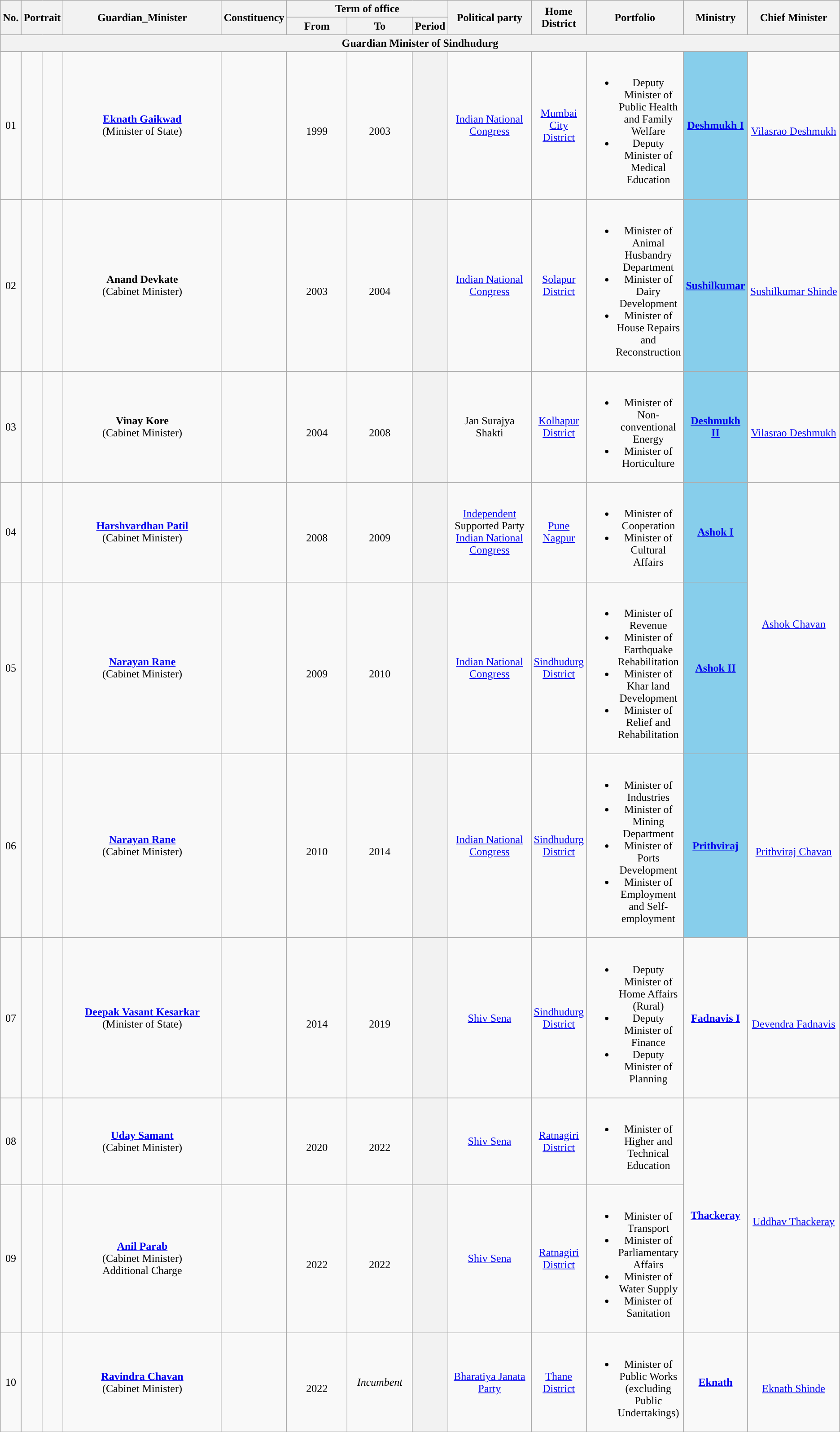<table class="wikitable" style="text-align:center">
<tr>
<th rowspan="2">No.</th>
<th rowspan="2" colspan="2">Portrait</th>
<th rowspan="2" style="width:16em">Guardian_Minister</th>
<th rowspan="2">Constituency</th>
<th colspan="3">Term of office</th>
<th rowspan="2" style="width:8em">Political party</th>
<th rowspan="2">Home District</th>
<th rowspan="2">Portfolio</th>
<th rowspan="2">Ministry</th>
<th rowspan="2" style="width:9em">Chief Minister</th>
</tr>
<tr>
<th style="width:6em">From</th>
<th style="width:6em">To</th>
<th>Period</th>
</tr>
<tr>
<th colspan="13">Guardian Minister of Sindhudurg</th>
</tr>
<tr>
<td>01</td>
<td></td>
<td></td>
<td><strong><a href='#'>Eknath Gaikwad</a></strong> <br> (Minister of State)</td>
<td></td>
<td><br>1999</td>
<td><br>2003</td>
<th></th>
<td><a href='#'>Indian National Congress</a></td>
<td><a href='#'>Mumbai City District</a></td>
<td><br><ul><li>Deputy Minister of Public Health and Family Welfare</li><li>Deputy Minister of Medical Education</li></ul></td>
<td rowspan="1" bgcolor="#87CEEB"><a href='#'><strong>Deshmukh I</strong></a></td>
<td rowspan="1"> <br><a href='#'>Vilasrao Deshmukh</a></td>
</tr>
<tr>
<td>02</td>
<td></td>
<td></td>
<td><strong>Anand Devkate</strong> <br> (Cabinet Minister)</td>
<td></td>
<td><br>2003</td>
<td><br>2004</td>
<th></th>
<td><a href='#'>Indian National Congress</a></td>
<td><a href='#'>Solapur District</a></td>
<td><br><ul><li>Minister of Animal Husbandry Department</li><li>Minister of Dairy Development</li><li>Minister of House Repairs and Reconstruction</li></ul></td>
<td rowspan="1" bgcolor="#87CEEB"><a href='#'><strong>Sushilkumar</strong></a></td>
<td rowspan="1"> <br><a href='#'>Sushilkumar Shinde</a></td>
</tr>
<tr>
<td>03</td>
<td></td>
<td></td>
<td><strong>Vinay Kore</strong> <br> (Cabinet Minister)</td>
<td></td>
<td><br>2004</td>
<td><br>2008</td>
<th></th>
<td>Jan Surajya Shakti</td>
<td><a href='#'>Kolhapur District</a></td>
<td><br><ul><li>Minister of Non-conventional Energy</li><li>Minister of Horticulture</li></ul></td>
<td rowspan="1" bgcolor="#87CEEB"><a href='#'><strong>Deshmukh II</strong></a></td>
<td rowspan="1"> <br><a href='#'>Vilasrao Deshmukh</a></td>
</tr>
<tr>
<td>04</td>
<td></td>
<td></td>
<td><strong><a href='#'>Harshvardhan Patil</a></strong> <br> (Cabinet Minister)</td>
<td></td>
<td><br>2008</td>
<td><br>2009</td>
<th></th>
<td><a href='#'>Independent</a> Supported Party <a href='#'>Indian National Congress</a></td>
<td><a href='#'>Pune Nagpur</a></td>
<td><br><ul><li>Minister of Cooperation</li><li>Minister of Cultural Affairs</li></ul></td>
<td rowspan="1" bgcolor="#87CEEB"><a href='#'><strong>Ashok I</strong></a></td>
<td rowspan="2"><br><a href='#'>Ashok Chavan</a></td>
</tr>
<tr>
<td>05</td>
<td></td>
<td></td>
<td><strong><a href='#'>Narayan Rane</a></strong>  <br> (Cabinet Minister)</td>
<td></td>
<td><br>2009</td>
<td><br>2010</td>
<th></th>
<td><a href='#'>Indian National Congress</a></td>
<td><a href='#'>Sindhudurg District</a></td>
<td><br><ul><li>Minister of Revenue</li><li>Minister of Earthquake Rehabilitation</li><li>Minister of Khar land Development</li><li>Minister of Relief and Rehabilitation</li></ul></td>
<td rowspan="1"bgcolor="#87CEEB"><a href='#'><strong>Ashok II</strong></a></td>
</tr>
<tr>
<td>06</td>
<td></td>
<td></td>
<td><strong><a href='#'>Narayan Rane</a></strong> <br> (Cabinet Minister)</td>
<td></td>
<td><br>2010</td>
<td><br>2014</td>
<th></th>
<td><a href='#'>Indian National Congress</a></td>
<td><a href='#'>Sindhudurg District</a></td>
<td><br><ul><li>Minister of Industries</li><li>Minister of Mining Department</li><li>Minister of Ports Development</li><li>Minister of Employment and Self-employment</li></ul></td>
<td rowspan="1" bgcolor="#87CEEB"><a href='#'><strong>Prithviraj</strong></a></td>
<td rowspan="1"><br><a href='#'>Prithviraj Chavan</a></td>
</tr>
<tr>
<td>07</td>
<td></td>
<td></td>
<td><strong><a href='#'>Deepak Vasant Kesarkar</a></strong> <br> (Minister of State)</td>
<td></td>
<td><br>2014</td>
<td><br>2019</td>
<th></th>
<td rowspan="1"><a href='#'>Shiv Sena</a></td>
<td><a href='#'>Sindhudurg District</a></td>
<td><br><ul><li>Deputy Minister of Home Affairs (Rural)</li><li>Deputy Minister of Finance</li><li>Deputy Minister of Planning</li></ul></td>
<td rowspan="1"><a href='#'><strong>Fadnavis I</strong></a></td>
<td rowspan="1"> <br><a href='#'>Devendra Fadnavis</a></td>
</tr>
<tr>
<td>08</td>
<td></td>
<td></td>
<td><strong><a href='#'>Uday Samant</a></strong> <br> (Cabinet Minister)</td>
<td></td>
<td><br>2020</td>
<td><br>2022</td>
<th></th>
<td><a href='#'>Shiv Sena</a></td>
<td><a href='#'>Ratnagiri District</a></td>
<td><br><ul><li>Minister of Higher and Technical Education</li></ul></td>
<td rowspan="2"><a href='#'><strong>Thackeray</strong></a></td>
<td rowspan="2"> <br><a href='#'>Uddhav Thackeray</a></td>
</tr>
<tr>
<td>09</td>
<td></td>
<td></td>
<td><strong><a href='#'>Anil Parab</a></strong> <br> (Cabinet Minister) <br> Additional Charge</td>
<td></td>
<td><br>2022</td>
<td><br>2022</td>
<th></th>
<td><a href='#'>Shiv Sena</a></td>
<td><a href='#'>Ratnagiri District</a></td>
<td><br><ul><li>Minister of Transport</li><li>Minister of Parliamentary Affairs</li><li>Minister of Water Supply</li><li>Minister of Sanitation</li></ul></td>
</tr>
<tr>
<td>10</td>
<td></td>
<td></td>
<td><strong><a href='#'>Ravindra Chavan</a></strong> <br> (Cabinet Minister)</td>
<td></td>
<td><br>2022</td>
<td><em>Incumbent</em></td>
<th></th>
<td><a href='#'>Bharatiya Janata Party</a></td>
<td><a href='#'>Thane District</a></td>
<td><br><ul><li>Minister of Public Works (excluding Public Undertakings)</li></ul></td>
<td rowspan="1"><a href='#'><strong>Eknath</strong></a></td>
<td rowspan="1"> <br><a href='#'>Eknath Shinde</a></td>
</tr>
<tr>
</tr>
</table>
